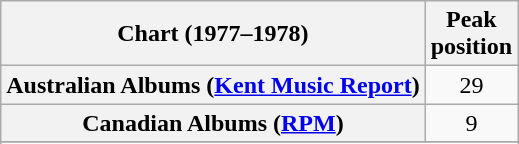<table class="wikitable sortable plainrowheaders" style="text-align:center">
<tr>
<th scope="col">Chart (1977–1978)</th>
<th scope="col">Peak<br>position</th>
</tr>
<tr>
<th scope="row">Australian Albums (<a href='#'>Kent Music Report</a>)</th>
<td>29</td>
</tr>
<tr>
<th scope="row">Canadian Albums (<a href='#'>RPM</a>)</th>
<td>9</td>
</tr>
<tr>
</tr>
<tr>
</tr>
<tr>
</tr>
</table>
